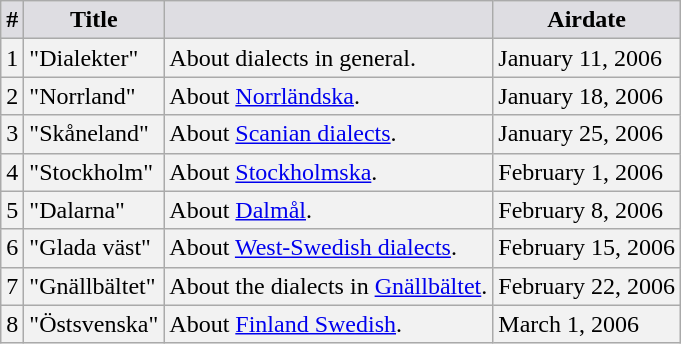<table class="wikitable">
<tr>
<th style="background-color: #DEDDE2">#</th>
<th style="background-color: #DEDDE2">Title</th>
<th style="background-color: #DEDDE2"></th>
<th style="background-color: #DEDDE2">Airdate</th>
</tr>
<tr style="background-color: #F2F2F2;" |>
<td>1</td>
<td>"Dialekter"</td>
<td>About dialects in general.</td>
<td>January 11, 2006</td>
</tr>
<tr style="background-color: #F2F2F2;" |>
<td>2</td>
<td>"Norrland"</td>
<td>About <a href='#'>Norrländska</a>.</td>
<td>January 18, 2006</td>
</tr>
<tr style="background-color: #F2F2F2;" |>
<td>3</td>
<td>"Skåneland"</td>
<td>About <a href='#'>Scanian dialects</a>.</td>
<td>January 25, 2006</td>
</tr>
<tr style="background-color: #F2F2F2;" |>
<td>4</td>
<td>"Stockholm"</td>
<td>About <a href='#'>Stockholmska</a>.</td>
<td>February 1, 2006</td>
</tr>
<tr style="background-color: #F2F2F2;" |>
<td>5</td>
<td>"Dalarna"</td>
<td>About <a href='#'>Dalmål</a>.</td>
<td>February 8, 2006</td>
</tr>
<tr style="background-color: #F2F2F2;" |>
<td>6</td>
<td>"Glada väst"</td>
<td>About <a href='#'>West-Swedish dialects</a>.</td>
<td>February 15, 2006</td>
</tr>
<tr style="background-color: #F2F2F2;" |>
<td>7</td>
<td>"Gnällbältet"</td>
<td>About the dialects in <a href='#'>Gnällbältet</a>.</td>
<td>February 22, 2006</td>
</tr>
<tr style="background-color: #F2F2F2;" |>
<td>8</td>
<td>"Östsvenska"</td>
<td>About <a href='#'>Finland Swedish</a>.</td>
<td>March 1, 2006</td>
</tr>
</table>
